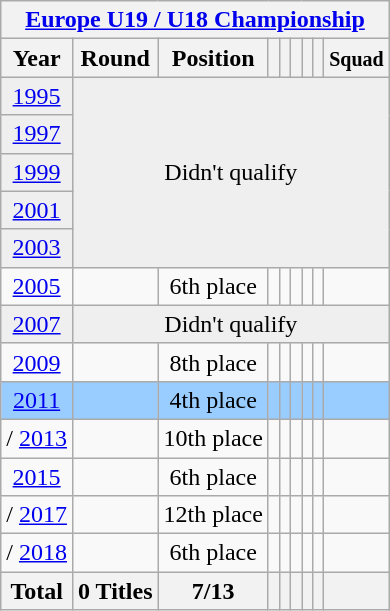<table class="wikitable" style="text-align: center;">
<tr>
<th colspan=9><a href='#'>Europe U19 / U18 Championship</a></th>
</tr>
<tr>
<th>Year</th>
<th>Round</th>
<th>Position</th>
<th></th>
<th></th>
<th></th>
<th></th>
<th></th>
<th><small>Squad</small></th>
</tr>
<tr bgcolor="efefef">
<td> <a href='#'>1995</a></td>
<td colspan=9 rowspan=5>Didn't qualify</td>
</tr>
<tr bgcolor="efefef">
<td> <a href='#'>1997</a></td>
</tr>
<tr bgcolor="efefef">
<td> <a href='#'>1999</a></td>
</tr>
<tr bgcolor="efefef">
<td> <a href='#'>2001</a></td>
</tr>
<tr bgcolor="efefef">
<td> <a href='#'>2003</a></td>
</tr>
<tr>
<td> <a href='#'>2005</a></td>
<td></td>
<td>6th place</td>
<td></td>
<td></td>
<td></td>
<td></td>
<td></td>
<td></td>
</tr>
<tr bgcolor="efefef">
<td> <a href='#'>2007</a></td>
<td colspan=9>Didn't qualify</td>
</tr>
<tr>
<td> <a href='#'>2009</a></td>
<td></td>
<td>8th place</td>
<td></td>
<td></td>
<td></td>
<td></td>
<td></td>
<td></td>
</tr>
<tr bgcolor=9acdff>
<td> <a href='#'>2011</a></td>
<td></td>
<td>4th place</td>
<td></td>
<td></td>
<td></td>
<td></td>
<td></td>
<td></td>
</tr>
<tr>
<td>/ <a href='#'>2013</a></td>
<td></td>
<td>10th place</td>
<td></td>
<td></td>
<td></td>
<td></td>
<td></td>
<td></td>
</tr>
<tr>
<td> <a href='#'>2015</a></td>
<td></td>
<td>6th place</td>
<td></td>
<td></td>
<td></td>
<td></td>
<td></td>
<td></td>
</tr>
<tr>
<td>/ <a href='#'>2017</a></td>
<td></td>
<td>12th place</td>
<td></td>
<td></td>
<td></td>
<td></td>
<td></td>
<td></td>
</tr>
<tr>
<td>/ <a href='#'>2018</a></td>
<td></td>
<td>6th place</td>
<td></td>
<td></td>
<td></td>
<td></td>
<td></td>
<td></td>
</tr>
<tr>
<th>Total</th>
<th>0 Titles</th>
<th>7/13</th>
<th></th>
<th></th>
<th></th>
<th></th>
<th></th>
<th></th>
</tr>
</table>
